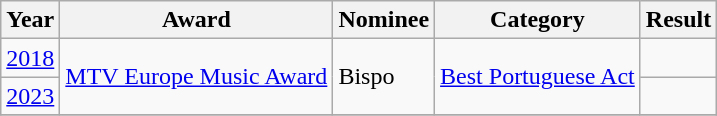<table class="wikitable">
<tr>
<th>Year</th>
<th>Award</th>
<th>Nominee</th>
<th>Category</th>
<th>Result</th>
</tr>
<tr>
<td><a href='#'>2018</a></td>
<td rowspan="2"><a href='#'>MTV Europe Music Award</a></td>
<td rowspan="2">Bispo</td>
<td rowspan="2"><a href='#'>Best Portuguese Act</a></td>
<td></td>
</tr>
<tr>
<td><a href='#'>2023</a></td>
<td></td>
</tr>
<tr>
</tr>
</table>
